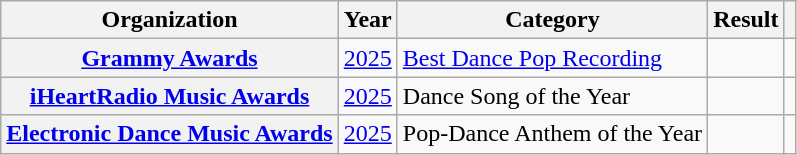<table class="wikitable sortable plainrowheaders" style="border:none; margin:0;">
<tr>
<th scope="col">Organization</th>
<th scope="col">Year</th>
<th scope="col">Category</th>
<th scope="col">Result</th>
<th scope="col" class="unsortable"></th>
</tr>
<tr>
<th scope="row"><a href='#'>Grammy Awards</a></th>
<td><a href='#'>2025</a></td>
<td><a href='#'>Best Dance Pop Recording</a></td>
<td></td>
<td style="text-align:center"></td>
</tr>
<tr>
<th scope="row"><a href='#'>iHeartRadio Music Awards</a></th>
<td><a href='#'>2025</a></td>
<td>Dance Song of the Year</td>
<td></td>
<td style="text-align:center"></td>
</tr>
<tr>
<th scope="row"><a href='#'>Electronic Dance Music Awards</a></th>
<td><a href='#'>2025</a></td>
<td>Pop-Dance Anthem of the Year</td>
<td></td>
<td style="text-align:center"></td>
</tr>
</table>
